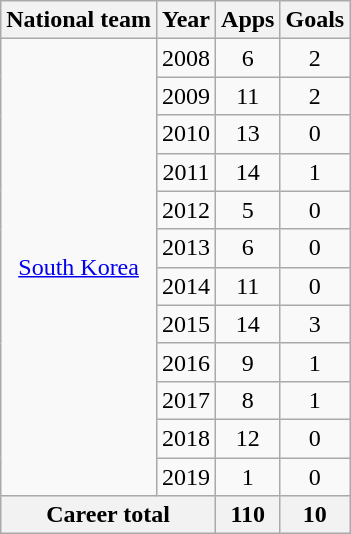<table class="wikitable" style="text-align:center">
<tr>
<th>National team</th>
<th>Year</th>
<th>Apps</th>
<th>Goals</th>
</tr>
<tr>
<td rowspan="12"><a href='#'>South Korea</a></td>
<td>2008</td>
<td>6</td>
<td>2</td>
</tr>
<tr>
<td>2009</td>
<td>11</td>
<td>2</td>
</tr>
<tr>
<td>2010</td>
<td>13</td>
<td>0</td>
</tr>
<tr>
<td>2011</td>
<td>14</td>
<td>1</td>
</tr>
<tr>
<td>2012</td>
<td>5</td>
<td>0</td>
</tr>
<tr>
<td>2013</td>
<td>6</td>
<td>0</td>
</tr>
<tr>
<td>2014</td>
<td>11</td>
<td>0</td>
</tr>
<tr>
<td>2015</td>
<td>14</td>
<td>3</td>
</tr>
<tr>
<td>2016</td>
<td>9</td>
<td>1</td>
</tr>
<tr>
<td>2017</td>
<td>8</td>
<td>1</td>
</tr>
<tr>
<td>2018</td>
<td>12</td>
<td>0</td>
</tr>
<tr>
<td>2019</td>
<td>1</td>
<td>0</td>
</tr>
<tr>
<th colspan="2">Career total</th>
<th>110</th>
<th>10</th>
</tr>
</table>
